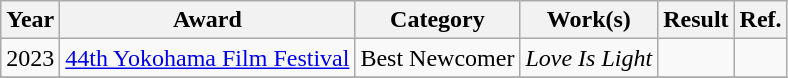<table class="wikitable">
<tr>
<th>Year</th>
<th>Award</th>
<th>Category</th>
<th>Work(s)</th>
<th>Result</th>
<th>Ref.</th>
</tr>
<tr>
<td>2023</td>
<td><a href='#'>44th Yokohama Film Festival</a></td>
<td>Best Newcomer</td>
<td><em>Love Is Light</em></td>
<td></td>
<td></td>
</tr>
<tr>
</tr>
</table>
